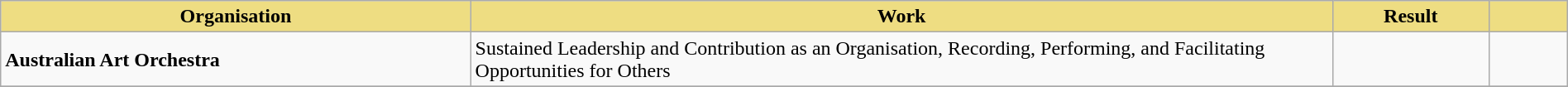<table class="wikitable" width="100%">
<tr>
<th style="width:30%;background:#EEDD82;">Organisation</th>
<th style="width:55%;background:#EEDD82;">Work</th>
<th style="width:10%;background:#EEDD82;">Result</th>
<th style="width:5%;background:#EEDD82;"></th>
</tr>
<tr>
<td><strong>Australian Art Orchestra</strong></td>
<td>Sustained Leadership and Contribution as an Organisation, Recording, Performing, and Facilitating Opportunities for Others</td>
<td></td>
<td></td>
</tr>
<tr>
</tr>
</table>
